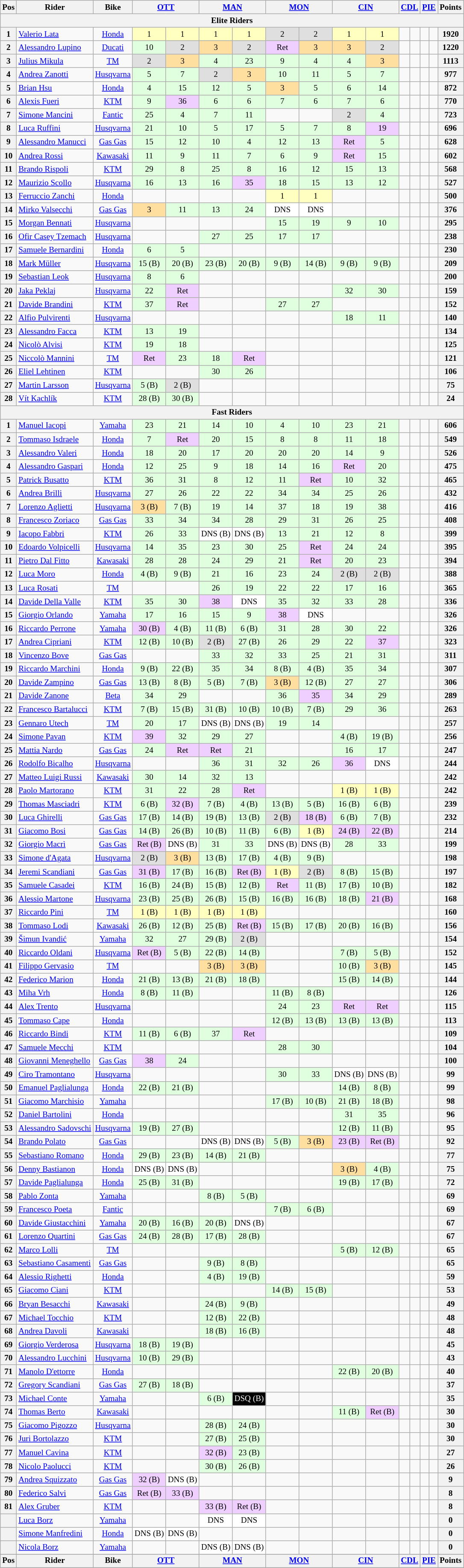<table class="wikitable" style="font-size: 80%; text-align:center">
<tr valign="top">
<th valign="middle">Pos</th>
<th valign="middle">Rider</th>
<th valign="middle">Bike</th>
<th colspan=2><a href='#'>OTT</a><br></th>
<th colspan=2><a href='#'>MAN</a><br></th>
<th colspan=2><a href='#'>MON</a><br></th>
<th colspan=2><a href='#'>CIN</a><br></th>
<th colspan=2><a href='#'>CDL</a><br></th>
<th colspan=2><a href='#'>PIE</a><br></th>
<th valign="middle">Points</th>
</tr>
<tr>
<th colspan="16">Elite Riders</th>
</tr>
<tr>
<th>1</th>
<td align=left> <a href='#'>Valerio Lata</a></td>
<td><a href='#'>Honda</a></td>
<td style="background:#ffffbf;">1</td>
<td style="background:#ffffbf;">1</td>
<td style="background:#ffffbf;">1</td>
<td style="background:#ffffbf;">1</td>
<td style="background:#dfdfdf;">2</td>
<td style="background:#dfdfdf;">2</td>
<td style="background:#ffffbf;">1</td>
<td style="background:#ffffbf;">1</td>
<td></td>
<td></td>
<td></td>
<td></td>
<th>1920</th>
</tr>
<tr>
<th>2</th>
<td align=left> <a href='#'>Alessandro Lupino</a></td>
<td><a href='#'>Ducati</a></td>
<td style="background:#dfffdf;">10</td>
<td style="background:#dfdfdf;">2</td>
<td style="background:#ffdf9f;">3</td>
<td style="background:#dfdfdf;">2</td>
<td style="background:#efcfff;">Ret</td>
<td style="background:#ffdf9f;">3</td>
<td style="background:#ffdf9f;">3</td>
<td style="background:#dfdfdf;">2</td>
<td></td>
<td></td>
<td></td>
<td></td>
<th>1220</th>
</tr>
<tr>
<th>3</th>
<td align=left> <a href='#'>Julius Mikula</a></td>
<td><a href='#'>TM</a></td>
<td style="background:#dfdfdf;">2</td>
<td style="background:#ffdf9f;">3</td>
<td style="background:#dfffdf;">4</td>
<td style="background:#dfffdf;">23</td>
<td style="background:#dfffdf;">9</td>
<td style="background:#dfffdf;">4</td>
<td style="background:#dfffdf;">4</td>
<td style="background:#ffdf9f;">3</td>
<td></td>
<td></td>
<td></td>
<td></td>
<th>1113</th>
</tr>
<tr>
<th>4</th>
<td align=left> <a href='#'>Andrea Zanotti</a></td>
<td><a href='#'>Husqvarna</a></td>
<td style="background:#dfffdf;">5</td>
<td style="background:#dfffdf;">7</td>
<td style="background:#dfdfdf;">2</td>
<td style="background:#ffdf9f;">3</td>
<td style="background:#dfffdf;">10</td>
<td style="background:#dfffdf;">11</td>
<td style="background:#dfffdf;">5</td>
<td style="background:#dfffdf;">7</td>
<td></td>
<td></td>
<td></td>
<td></td>
<th>977</th>
</tr>
<tr>
<th>5</th>
<td align=left> <a href='#'>Brian Hsu</a></td>
<td><a href='#'>Honda</a></td>
<td style="background:#dfffdf;">4</td>
<td style="background:#dfffdf;">15</td>
<td style="background:#dfffdf;">12</td>
<td style="background:#dfffdf;">5</td>
<td style="background:#ffdf9f;">3</td>
<td style="background:#dfffdf;">5</td>
<td style="background:#dfffdf;">6</td>
<td style="background:#dfffdf;">14</td>
<td></td>
<td></td>
<td></td>
<td></td>
<th>872</th>
</tr>
<tr>
<th>6</th>
<td align=left> <a href='#'>Alexis Fueri</a></td>
<td><a href='#'>KTM</a></td>
<td style="background:#dfffdf;">9</td>
<td style="background:#efcfff;">36</td>
<td style="background:#dfffdf;">6</td>
<td style="background:#dfffdf;">6</td>
<td style="background:#dfffdf;">7</td>
<td style="background:#dfffdf;">6</td>
<td style="background:#dfffdf;">7</td>
<td style="background:#dfffdf;">6</td>
<td></td>
<td></td>
<td></td>
<td></td>
<th>770</th>
</tr>
<tr>
<th>7</th>
<td align=left> <a href='#'>Simone Mancini</a></td>
<td><a href='#'>Fantic</a></td>
<td style="background:#dfffdf;">25</td>
<td style="background:#dfffdf;">4</td>
<td style="background:#dfffdf;">7</td>
<td style="background:#dfffdf;">11</td>
<td></td>
<td></td>
<td style="background:#dfdfdf;">2</td>
<td style="background:#dfffdf;">4</td>
<td></td>
<td></td>
<td></td>
<td></td>
<th>723</th>
</tr>
<tr>
<th>8</th>
<td align=left> <a href='#'>Luca Ruffini</a></td>
<td><a href='#'>Husqvarna</a></td>
<td style="background:#dfffdf;">21</td>
<td style="background:#dfffdf;">10</td>
<td style="background:#dfffdf;">5</td>
<td style="background:#dfffdf;">17</td>
<td style="background:#dfffdf;">5</td>
<td style="background:#dfffdf;">7</td>
<td style="background:#dfffdf;">8</td>
<td style="background:#efcfff;">19</td>
<td></td>
<td></td>
<td></td>
<td></td>
<th>696</th>
</tr>
<tr>
<th>9</th>
<td align=left> <a href='#'>Alessandro Manucci</a></td>
<td><a href='#'>Gas Gas</a></td>
<td style="background:#dfffdf;">15</td>
<td style="background:#dfffdf;">12</td>
<td style="background:#dfffdf;">10</td>
<td style="background:#dfffdf;">4</td>
<td style="background:#dfffdf;">12</td>
<td style="background:#dfffdf;">13</td>
<td style="background:#efcfff;">Ret</td>
<td style="background:#dfffdf;">5</td>
<td></td>
<td></td>
<td></td>
<td></td>
<th>628</th>
</tr>
<tr>
<th>10</th>
<td align=left> <a href='#'>Andrea Rossi</a></td>
<td><a href='#'>Kawasaki</a></td>
<td style="background:#dfffdf;">11</td>
<td style="background:#dfffdf;">9</td>
<td style="background:#dfffdf;">11</td>
<td style="background:#dfffdf;">7</td>
<td style="background:#dfffdf;">6</td>
<td style="background:#dfffdf;">9</td>
<td style="background:#efcfff;">Ret</td>
<td style="background:#dfffdf;">15</td>
<td></td>
<td></td>
<td></td>
<td></td>
<th>602</th>
</tr>
<tr>
<th>11</th>
<td align=left> <a href='#'>Brando Rispoli</a></td>
<td><a href='#'>KTM</a></td>
<td style="background:#dfffdf;">29</td>
<td style="background:#dfffdf;">8</td>
<td style="background:#dfffdf;">25</td>
<td style="background:#dfffdf;">8</td>
<td style="background:#dfffdf;">16</td>
<td style="background:#dfffdf;">12</td>
<td style="background:#dfffdf;">15</td>
<td style="background:#dfffdf;">13</td>
<td></td>
<td></td>
<td></td>
<td></td>
<th>568</th>
</tr>
<tr>
<th>12</th>
<td align=left> <a href='#'>Maurizio Scollo</a></td>
<td><a href='#'>Husqvarna</a></td>
<td style="background:#dfffdf;">16</td>
<td style="background:#dfffdf;">13</td>
<td style="background:#dfffdf;">16</td>
<td style="background:#efcfff;">35</td>
<td style="background:#dfffdf;">18</td>
<td style="background:#dfffdf;">15</td>
<td style="background:#dfffdf;">13</td>
<td style="background:#dfffdf;">12</td>
<td></td>
<td></td>
<td></td>
<td></td>
<th>527</th>
</tr>
<tr>
<th>13</th>
<td align=left> <a href='#'>Ferruccio Zanchi</a></td>
<td><a href='#'>Honda</a></td>
<td></td>
<td></td>
<td></td>
<td></td>
<td style="background:#ffffbf;">1</td>
<td style="background:#ffffbf;">1</td>
<td></td>
<td></td>
<td></td>
<td></td>
<td></td>
<td></td>
<th>500</th>
</tr>
<tr>
<th>14</th>
<td align=left> <a href='#'>Mirko Valsecchi</a></td>
<td><a href='#'>Gas Gas</a></td>
<td style="background:#ffdf9f;">3</td>
<td style="background:#dfffdf;">11</td>
<td style="background:#dfffdf;">13</td>
<td style="background:#dfffdf;">24</td>
<td style="background:#ffffff;">DNS</td>
<td style="background:#ffffff;">DNS</td>
<td></td>
<td></td>
<td></td>
<td></td>
<td></td>
<td></td>
<th>376</th>
</tr>
<tr>
<th>15</th>
<td align=left> <a href='#'>Morgan Bennati</a></td>
<td><a href='#'>Husqvarna</a></td>
<td></td>
<td></td>
<td></td>
<td></td>
<td style="background:#dfffdf;">15</td>
<td style="background:#dfffdf;">19</td>
<td style="background:#dfffdf;">9</td>
<td style="background:#dfffdf;">10</td>
<td></td>
<td></td>
<td></td>
<td></td>
<th>295</th>
</tr>
<tr>
<th>16</th>
<td align=left> <a href='#'>Ofir Casey Tzemach</a></td>
<td><a href='#'>Husqvarna</a></td>
<td></td>
<td></td>
<td style="background:#dfffdf;">27</td>
<td style="background:#dfffdf;">25</td>
<td style="background:#dfffdf;">17</td>
<td style="background:#dfffdf;">17</td>
<td></td>
<td></td>
<td></td>
<td></td>
<td></td>
<td></td>
<th>238</th>
</tr>
<tr>
<th>17</th>
<td align=left> <a href='#'>Samuele Bernardini</a></td>
<td><a href='#'>Honda</a></td>
<td style="background:#dfffdf;">6</td>
<td style="background:#dfffdf;">5</td>
<td></td>
<td></td>
<td></td>
<td></td>
<td></td>
<td></td>
<td></td>
<td></td>
<td></td>
<td></td>
<th>230</th>
</tr>
<tr>
<th>18</th>
<td align=left> <a href='#'>Mark Müller</a></td>
<td><a href='#'>Husqvarna</a></td>
<td style="background:#dfffdf;">15 (B)</td>
<td style="background:#dfffdf;">20 (B)</td>
<td style="background:#dfffdf;">23 (B)</td>
<td style="background:#dfffdf;">20 (B)</td>
<td style="background:#dfffdf;">9 (B)</td>
<td style="background:#dfffdf;">14 (B)</td>
<td style="background:#dfffdf;">9 (B)</td>
<td style="background:#dfffdf;">9 (B)</td>
<td></td>
<td></td>
<td></td>
<td></td>
<th>209</th>
</tr>
<tr>
<th>19</th>
<td align=left> <a href='#'>Sebastian Leok</a></td>
<td><a href='#'>Husqvarna</a></td>
<td style="background:#dfffdf;">8</td>
<td style="background:#dfffdf;">6</td>
<td></td>
<td></td>
<td></td>
<td></td>
<td></td>
<td></td>
<td></td>
<td></td>
<td></td>
<td></td>
<th>200</th>
</tr>
<tr>
<th>20</th>
<td align=left> <a href='#'>Jaka Peklaj</a></td>
<td><a href='#'>Husqvarna</a></td>
<td style="background:#dfffdf;">22</td>
<td style="background:#efcfff;">Ret</td>
<td></td>
<td></td>
<td></td>
<td></td>
<td style="background:#dfffdf;">32</td>
<td style="background:#dfffdf;">30</td>
<td></td>
<td></td>
<td></td>
<td></td>
<th>159</th>
</tr>
<tr>
<th>21</th>
<td align=left> <a href='#'>Davide Brandini</a></td>
<td><a href='#'>KTM</a></td>
<td style="background:#dfffdf;">37</td>
<td style="background:#efcfff;">Ret</td>
<td></td>
<td></td>
<td style="background:#dfffdf;">27</td>
<td style="background:#dfffdf;">27</td>
<td></td>
<td></td>
<td></td>
<td></td>
<td></td>
<td></td>
<th>152</th>
</tr>
<tr>
<th>22</th>
<td align=left> <a href='#'>Alfio Pulvirenti</a></td>
<td><a href='#'>Husqvarna</a></td>
<td></td>
<td></td>
<td></td>
<td></td>
<td></td>
<td></td>
<td style="background:#dfffdf;">18</td>
<td style="background:#dfffdf;">11</td>
<td></td>
<td></td>
<td></td>
<td></td>
<th>140</th>
</tr>
<tr>
<th>23</th>
<td align=left> <a href='#'>Alessandro Facca</a></td>
<td><a href='#'>KTM</a></td>
<td style="background:#dfffdf;">13</td>
<td style="background:#dfffdf;">19</td>
<td></td>
<td></td>
<td></td>
<td></td>
<td></td>
<td></td>
<td></td>
<td></td>
<td></td>
<td></td>
<th>134</th>
</tr>
<tr>
<th>24</th>
<td align=left> <a href='#'>Nicolò Alvisi</a></td>
<td><a href='#'>KTM</a></td>
<td style="background:#dfffdf;">19</td>
<td style="background:#dfffdf;">18</td>
<td></td>
<td></td>
<td></td>
<td></td>
<td></td>
<td></td>
<td></td>
<td></td>
<td></td>
<td></td>
<th>125</th>
</tr>
<tr>
<th>25</th>
<td align=left> <a href='#'>Niccolò Mannini</a></td>
<td><a href='#'>TM</a></td>
<td style="background:#efcfff;">Ret</td>
<td style="background:#dfffdf;">23</td>
<td style="background:#dfffdf;">18</td>
<td style="background:#efcfff;">Ret</td>
<td></td>
<td></td>
<td></td>
<td></td>
<td></td>
<td></td>
<td></td>
<td></td>
<th>121</th>
</tr>
<tr>
<th>26</th>
<td align=left> <a href='#'>Eliel Lehtinen</a></td>
<td><a href='#'>KTM</a></td>
<td></td>
<td></td>
<td style="background:#dfffdf;">30</td>
<td style="background:#dfffdf;">26</td>
<td></td>
<td></td>
<td></td>
<td></td>
<td></td>
<td></td>
<td></td>
<td></td>
<th>106</th>
</tr>
<tr>
<th>27</th>
<td align=left> <a href='#'>Martin Larsson</a></td>
<td><a href='#'>Husqvarna</a></td>
<td style="background:#dfffdf;">5 (B)</td>
<td style="background:#dfdfdf;">2 (B)</td>
<td></td>
<td></td>
<td></td>
<td></td>
<td></td>
<td></td>
<td></td>
<td></td>
<td></td>
<td></td>
<th>75</th>
</tr>
<tr>
<th>28</th>
<td align=left> <a href='#'>Vít Kachlík</a></td>
<td><a href='#'>KTM</a></td>
<td style="background:#dfffdf;">28 (B)</td>
<td style="background:#dfffdf;">30 (B)</td>
<td></td>
<td></td>
<td></td>
<td></td>
<td></td>
<td></td>
<td></td>
<td></td>
<td></td>
<td></td>
<th>24</th>
</tr>
<tr>
<th colspan="16">Fast Riders</th>
</tr>
<tr>
<th>1</th>
<td align=left> <a href='#'>Manuel Iacopi</a></td>
<td><a href='#'>Yamaha</a></td>
<td style="background:#dfffdf;">23</td>
<td style="background:#dfffdf;">21</td>
<td style="background:#dfffdf;">14</td>
<td style="background:#dfffdf;">10</td>
<td style="background:#dfffdf;">4</td>
<td style="background:#dfffdf;">10</td>
<td style="background:#dfffdf;">23</td>
<td style="background:#dfffdf;">21</td>
<td></td>
<td></td>
<td></td>
<td></td>
<th>606</th>
</tr>
<tr>
<th>2</th>
<td align=left> <a href='#'>Tommaso Isdraele</a></td>
<td><a href='#'>Honda</a></td>
<td style="background:#dfffdf;">7</td>
<td style="background:#efcfff;">Ret</td>
<td style="background:#dfffdf;">20</td>
<td style="background:#dfffdf;">15</td>
<td style="background:#dfffdf;">8</td>
<td style="background:#dfffdf;">8</td>
<td style="background:#dfffdf;">11</td>
<td style="background:#dfffdf;">18</td>
<td></td>
<td></td>
<td></td>
<td></td>
<th>549</th>
</tr>
<tr>
<th>3</th>
<td align=left> <a href='#'>Alessandro Valeri</a></td>
<td><a href='#'>Honda</a></td>
<td style="background:#dfffdf;">18</td>
<td style="background:#dfffdf;">20</td>
<td style="background:#dfffdf;">17</td>
<td style="background:#dfffdf;">20</td>
<td style="background:#dfffdf;">20</td>
<td style="background:#dfffdf;">20</td>
<td style="background:#dfffdf;">14</td>
<td style="background:#dfffdf;">9</td>
<td></td>
<td></td>
<td></td>
<td></td>
<th>526</th>
</tr>
<tr>
<th>4</th>
<td align=left> <a href='#'>Alessandro Gaspari</a></td>
<td><a href='#'>Honda</a></td>
<td style="background:#dfffdf;">12</td>
<td style="background:#dfffdf;">25</td>
<td style="background:#dfffdf;">9</td>
<td style="background:#dfffdf;">18</td>
<td style="background:#dfffdf;">14</td>
<td style="background:#dfffdf;">16</td>
<td style="background:#efcfff;">Ret</td>
<td style="background:#dfffdf;">20</td>
<td></td>
<td></td>
<td></td>
<td></td>
<th>475</th>
</tr>
<tr>
<th>5</th>
<td align=left> <a href='#'>Patrick Busatto</a></td>
<td><a href='#'>KTM</a></td>
<td style="background:#dfffdf;">36</td>
<td style="background:#dfffdf;">31</td>
<td style="background:#dfffdf;">8</td>
<td style="background:#dfffdf;">12</td>
<td style="background:#dfffdf;">11</td>
<td style="background:#efcfff;">Ret</td>
<td style="background:#dfffdf;">10</td>
<td style="background:#dfffdf;">32</td>
<td></td>
<td></td>
<td></td>
<td></td>
<th>465</th>
</tr>
<tr>
<th>6</th>
<td align=left> <a href='#'>Andrea Brilli</a></td>
<td><a href='#'>Husqvarna</a></td>
<td style="background:#dfffdf;">27</td>
<td style="background:#dfffdf;">26</td>
<td style="background:#dfffdf;">22</td>
<td style="background:#dfffdf;">22</td>
<td style="background:#dfffdf;">34</td>
<td style="background:#dfffdf;">34</td>
<td style="background:#dfffdf;">25</td>
<td style="background:#dfffdf;">26</td>
<td></td>
<td></td>
<td></td>
<td></td>
<th>432</th>
</tr>
<tr>
<th>7</th>
<td align=left> <a href='#'>Lorenzo Aglietti</a></td>
<td><a href='#'>Husqvarna</a></td>
<td style="background:#ffdf9f;">3 (B)</td>
<td style="background:#dfffdf;">7 (B)</td>
<td style="background:#dfffdf;">19</td>
<td style="background:#dfffdf;">14</td>
<td style="background:#dfffdf;">37</td>
<td style="background:#dfffdf;">18</td>
<td style="background:#dfffdf;">19</td>
<td style="background:#dfffdf;">38</td>
<td></td>
<td></td>
<td></td>
<td></td>
<th>416</th>
</tr>
<tr>
<th>8</th>
<td align=left> <a href='#'>Francesco Zoriaco</a></td>
<td><a href='#'>Gas Gas</a></td>
<td style="background:#dfffdf;">33</td>
<td style="background:#dfffdf;">34</td>
<td style="background:#dfffdf;">34</td>
<td style="background:#dfffdf;">28</td>
<td style="background:#dfffdf;">29</td>
<td style="background:#dfffdf;">31</td>
<td style="background:#dfffdf;">26</td>
<td style="background:#dfffdf;">25</td>
<td></td>
<td></td>
<td></td>
<td></td>
<th>408</th>
</tr>
<tr>
<th>9</th>
<td align=left> <a href='#'>Iacopo Fabbri</a></td>
<td><a href='#'>KTM</a></td>
<td style="background:#dfffdf;">26</td>
<td style="background:#dfffdf;">33</td>
<td style="background:#ffffff;">DNS (B)</td>
<td style="background:#ffffff;">DNS (B)</td>
<td style="background:#dfffdf;">13</td>
<td style="background:#dfffdf;">21</td>
<td style="background:#dfffdf;">12</td>
<td style="background:#dfffdf;">8</td>
<td></td>
<td></td>
<td></td>
<td></td>
<th>399</th>
</tr>
<tr>
<th>10</th>
<td align=left> <a href='#'>Edoardo Volpicelli</a></td>
<td><a href='#'>Husqvarna</a></td>
<td style="background:#dfffdf;">14</td>
<td style="background:#dfffdf;">35</td>
<td style="background:#dfffdf;">23</td>
<td style="background:#dfffdf;">30</td>
<td style="background:#dfffdf;">25</td>
<td style="background:#efcfff;">Ret</td>
<td style="background:#dfffdf;">24</td>
<td style="background:#dfffdf;">24</td>
<td></td>
<td></td>
<td></td>
<td></td>
<th>395</th>
</tr>
<tr>
<th>11</th>
<td align=left> <a href='#'>Pietro Dal Fitto</a></td>
<td><a href='#'>Kawasaki</a></td>
<td style="background:#dfffdf;">28</td>
<td style="background:#dfffdf;">28</td>
<td style="background:#dfffdf;">24</td>
<td style="background:#dfffdf;">29</td>
<td style="background:#dfffdf;">21</td>
<td style="background:#efcfff;">Ret</td>
<td style="background:#dfffdf;">20</td>
<td style="background:#dfffdf;">23</td>
<td></td>
<td></td>
<td></td>
<td></td>
<th>394</th>
</tr>
<tr>
<th>12</th>
<td align=left> <a href='#'>Luca Moro</a></td>
<td><a href='#'>Honda</a></td>
<td style="background:#dfffdf;">4 (B)</td>
<td style="background:#dfffdf;">9 (B)</td>
<td style="background:#dfffdf;">21</td>
<td style="background:#dfffdf;">16</td>
<td style="background:#dfffdf;">23</td>
<td style="background:#dfffdf;">24</td>
<td style="background:#dfdfdf;">2 (B)</td>
<td style="background:#dfdfdf;">2 (B)</td>
<td></td>
<td></td>
<td></td>
<td></td>
<th>388</th>
</tr>
<tr>
<th>13</th>
<td align=left> <a href='#'>Luca Rosati</a></td>
<td><a href='#'>TM</a></td>
<td></td>
<td></td>
<td style="background:#dfffdf;">26</td>
<td style="background:#dfffdf;">19</td>
<td style="background:#dfffdf;">22</td>
<td style="background:#dfffdf;">22</td>
<td style="background:#dfffdf;">17</td>
<td style="background:#dfffdf;">16</td>
<td></td>
<td></td>
<td></td>
<td></td>
<th>365</th>
</tr>
<tr>
<th>14</th>
<td align=left> <a href='#'>Davide Della Valle</a></td>
<td><a href='#'>KTM</a></td>
<td style="background:#dfffdf;">35</td>
<td style="background:#dfffdf;">30</td>
<td style="background:#efcfff;">38</td>
<td style="background:#ffffff;">DNS</td>
<td style="background:#dfffdf;">35</td>
<td style="background:#dfffdf;">32</td>
<td style="background:#dfffdf;">33</td>
<td style="background:#dfffdf;">28</td>
<td></td>
<td></td>
<td></td>
<td></td>
<th>336</th>
</tr>
<tr>
<th>15</th>
<td align=left> <a href='#'>Giorgio Orlando</a></td>
<td><a href='#'>Yamaha</a></td>
<td style="background:#dfffdf;">17</td>
<td style="background:#dfffdf;">16</td>
<td style="background:#dfffdf;">15</td>
<td style="background:#dfffdf;">9</td>
<td style="background:#efcfff;">38</td>
<td style="background:#ffffff;">DNS</td>
<td></td>
<td></td>
<td></td>
<td></td>
<td></td>
<td></td>
<th>326</th>
</tr>
<tr>
<th>16</th>
<td align=left> <a href='#'>Riccardo Perrone</a></td>
<td><a href='#'>Yamaha</a></td>
<td style="background:#efcfff;">30 (B)</td>
<td style="background:#dfffdf;">4 (B)</td>
<td style="background:#dfffdf;">11 (B)</td>
<td style="background:#dfffdf;">6 (B)</td>
<td style="background:#dfffdf;">31</td>
<td style="background:#dfffdf;">28</td>
<td style="background:#dfffdf;">30</td>
<td style="background:#dfffdf;">22</td>
<td></td>
<td></td>
<td></td>
<td></td>
<th>326</th>
</tr>
<tr>
<th>17</th>
<td align=left> <a href='#'>Andrea Cipriani</a></td>
<td><a href='#'>KTM</a></td>
<td style="background:#dfffdf;">12 (B)</td>
<td style="background:#dfffdf;">10 (B)</td>
<td style="background:#dfdfdf;">2 (B)</td>
<td style="background:#dfffdf;">27 (B)</td>
<td style="background:#dfffdf;">26</td>
<td style="background:#dfffdf;">29</td>
<td style="background:#dfffdf;">22</td>
<td style="background:#efcfff;">37</td>
<td></td>
<td></td>
<td></td>
<td></td>
<th>323</th>
</tr>
<tr>
<th>18</th>
<td align=left> <a href='#'>Vincenzo Bove</a></td>
<td><a href='#'>Gas Gas</a></td>
<td></td>
<td></td>
<td style="background:#dfffdf;">33</td>
<td style="background:#dfffdf;">32</td>
<td style="background:#dfffdf;">33</td>
<td style="background:#dfffdf;">25</td>
<td style="background:#dfffdf;">21</td>
<td style="background:#dfffdf;">31</td>
<td></td>
<td></td>
<td></td>
<td></td>
<th>311</th>
</tr>
<tr>
<th>19</th>
<td align=left> <a href='#'>Riccardo Marchini</a></td>
<td><a href='#'>Honda</a></td>
<td style="background:#dfffdf;">9 (B)</td>
<td style="background:#dfffdf;">22 (B)</td>
<td style="background:#dfffdf;">35</td>
<td style="background:#dfffdf;">34</td>
<td style="background:#dfffdf;">8 (B)</td>
<td style="background:#dfffdf;">4 (B)</td>
<td style="background:#dfffdf;">35</td>
<td style="background:#dfffdf;">34</td>
<td></td>
<td></td>
<td></td>
<td></td>
<th>307</th>
</tr>
<tr>
<th>20</th>
<td align=left> <a href='#'>Davide Zampino</a></td>
<td><a href='#'>Gas Gas</a></td>
<td style="background:#dfffdf;">13 (B)</td>
<td style="background:#dfffdf;">8 (B)</td>
<td style="background:#dfffdf;">5 (B)</td>
<td style="background:#dfffdf;">7 (B)</td>
<td style="background:#ffdf9f;">3 (B)</td>
<td style="background:#dfffdf;">12 (B)</td>
<td style="background:#dfffdf;">27</td>
<td style="background:#dfffdf;">27</td>
<td></td>
<td></td>
<td></td>
<td></td>
<th>306</th>
</tr>
<tr>
<th>21</th>
<td align=left> <a href='#'>Davide Zanone</a></td>
<td><a href='#'>Beta</a></td>
<td style="background:#dfffdf;">34</td>
<td style="background:#dfffdf;">29</td>
<td></td>
<td></td>
<td style="background:#dfffdf;">36</td>
<td style="background:#efcfff;">35</td>
<td style="background:#dfffdf;">34</td>
<td style="background:#dfffdf;">29</td>
<td></td>
<td></td>
<td></td>
<td></td>
<th>289</th>
</tr>
<tr>
<th>22</th>
<td align=left> <a href='#'>Francesco Bartalucci</a></td>
<td><a href='#'>KTM</a></td>
<td style="background:#dfffdf;">7 (B)</td>
<td style="background:#dfffdf;">15 (B)</td>
<td style="background:#dfffdf;">31 (B)</td>
<td style="background:#dfffdf;">10 (B)</td>
<td style="background:#dfffdf;">10 (B)</td>
<td style="background:#dfffdf;">7 (B)</td>
<td style="background:#dfffdf;">29</td>
<td style="background:#dfffdf;">36</td>
<td></td>
<td></td>
<td></td>
<td></td>
<th>263</th>
</tr>
<tr>
<th>23</th>
<td align=left> <a href='#'>Gennaro Utech</a></td>
<td><a href='#'>TM</a></td>
<td style="background:#dfffdf;">20</td>
<td style="background:#dfffdf;">17</td>
<td style="background:#ffffff;">DNS (B)</td>
<td style="background:#ffffff;">DNS (B)</td>
<td style="background:#dfffdf;">19</td>
<td style="background:#dfffdf;">14</td>
<td></td>
<td></td>
<td></td>
<td></td>
<td></td>
<td></td>
<th>257</th>
</tr>
<tr>
<th>24</th>
<td align=left> <a href='#'>Simone Pavan</a></td>
<td><a href='#'>KTM</a></td>
<td style="background:#efcfff;">39</td>
<td style="background:#dfffdf;">32</td>
<td style="background:#dfffdf;">29</td>
<td style="background:#dfffdf;">27</td>
<td></td>
<td></td>
<td style="background:#dfffdf;">4 (B)</td>
<td style="background:#dfffdf;">19 (B)</td>
<td></td>
<td></td>
<td></td>
<td></td>
<th>256</th>
</tr>
<tr>
<th>25</th>
<td align=left> <a href='#'>Mattia Nardo</a></td>
<td><a href='#'>Gas Gas</a></td>
<td style="background:#dfffdf;">24</td>
<td style="background:#efcfff;">Ret</td>
<td style="background:#efcfff;">Ret</td>
<td style="background:#dfffdf;">21</td>
<td></td>
<td></td>
<td style="background:#dfffdf;">16</td>
<td style="background:#dfffdf;">17</td>
<td></td>
<td></td>
<td></td>
<td></td>
<th>247</th>
</tr>
<tr>
<th>26</th>
<td align=left> <a href='#'>Rodolfo Bicalho</a></td>
<td><a href='#'>Husqvarna</a></td>
<td></td>
<td></td>
<td style="background:#dfffdf;">36</td>
<td style="background:#dfffdf;">31</td>
<td style="background:#dfffdf;">32</td>
<td style="background:#dfffdf;">26</td>
<td style="background:#efcfff;">36</td>
<td style="background:#ffffff;">DNS</td>
<td></td>
<td></td>
<td></td>
<td></td>
<th>244</th>
</tr>
<tr>
<th>27</th>
<td align=left> <a href='#'>Matteo Luigi Russi</a></td>
<td><a href='#'>Kawasaki</a></td>
<td style="background:#dfffdf;">30</td>
<td style="background:#dfffdf;">14</td>
<td style="background:#dfffdf;">32</td>
<td style="background:#dfffdf;">13</td>
<td></td>
<td></td>
<td></td>
<td></td>
<td></td>
<td></td>
<td></td>
<td></td>
<th>242</th>
</tr>
<tr>
<th>28</th>
<td align=left> <a href='#'>Paolo Martorano</a></td>
<td><a href='#'>KTM</a></td>
<td style="background:#dfffdf;">31</td>
<td style="background:#dfffdf;">22</td>
<td style="background:#dfffdf;">28</td>
<td style="background:#efcfff;">Ret</td>
<td></td>
<td></td>
<td style="background:#ffffbf;">1 (B)</td>
<td style="background:#ffffbf;">1 (B)</td>
<td></td>
<td></td>
<td></td>
<td></td>
<th>242</th>
</tr>
<tr>
<th>29</th>
<td align=left> <a href='#'>Thomas Masciadri</a></td>
<td><a href='#'>KTM</a></td>
<td style="background:#dfffdf;">6 (B)</td>
<td style="background:#efcfff;">32 (B)</td>
<td style="background:#dfffdf;">7 (B)</td>
<td style="background:#dfffdf;">4 (B)</td>
<td style="background:#dfffdf;">13 (B)</td>
<td style="background:#dfffdf;">5 (B)</td>
<td style="background:#dfffdf;">16 (B)</td>
<td style="background:#dfffdf;">6 (B)</td>
<td></td>
<td></td>
<td></td>
<td></td>
<th>239</th>
</tr>
<tr>
<th>30</th>
<td align=left> <a href='#'>Luca Ghirelli</a></td>
<td><a href='#'>Gas Gas</a></td>
<td style="background:#dfffdf;">17 (B)</td>
<td style="background:#dfffdf;">14 (B)</td>
<td style="background:#dfffdf;">19 (B)</td>
<td style="background:#dfffdf;">13 (B)</td>
<td style="background:#dfdfdf;">2 (B)</td>
<td style="background:#efcfff;">18 (B)</td>
<td style="background:#dfffdf;">6 (B)</td>
<td style="background:#dfffdf;">7 (B)</td>
<td></td>
<td></td>
<td></td>
<td></td>
<th>232</th>
</tr>
<tr>
<th>31</th>
<td align=left> <a href='#'>Giacomo Bosi</a></td>
<td><a href='#'>Gas Gas</a></td>
<td style="background:#dfffdf;">14 (B)</td>
<td style="background:#dfffdf;">26 (B)</td>
<td style="background:#dfffdf;">10 (B)</td>
<td style="background:#dfffdf;">11 (B)</td>
<td style="background:#dfffdf;">6 (B)</td>
<td style="background:#ffffbf;">1 (B)</td>
<td style="background:#efcfff;">24 (B)</td>
<td style="background:#efcfff;">22 (B)</td>
<td></td>
<td></td>
<td></td>
<td></td>
<th>214</th>
</tr>
<tr>
<th>32</th>
<td align=left> <a href='#'>Giorgio Macrì</a></td>
<td><a href='#'>Gas Gas</a></td>
<td style="background:#efcfff;">Ret (B)</td>
<td style="background:#ffffff;">DNS (B)</td>
<td style="background:#dfffdf;">31</td>
<td style="background:#dfffdf;">33</td>
<td style="background:#ffffff;">DNS (B)</td>
<td style="background:#ffffff;">DNS (B)</td>
<td style="background:#dfffdf;">28</td>
<td style="background:#dfffdf;">33</td>
<td></td>
<td></td>
<td></td>
<td></td>
<th>199</th>
</tr>
<tr>
<th>33</th>
<td align=left> <a href='#'>Simone d'Agata</a></td>
<td><a href='#'>Husqvarna</a></td>
<td style="background:#dfdfdf;">2 (B)</td>
<td style="background:#ffdf9f;">3 (B)</td>
<td style="background:#dfffdf;">13 (B)</td>
<td style="background:#dfffdf;">17 (B)</td>
<td style="background:#dfffdf;">4 (B)</td>
<td style="background:#dfffdf;">9 (B)</td>
<td></td>
<td></td>
<td></td>
<td></td>
<td></td>
<td></td>
<th>198</th>
</tr>
<tr>
<th>34</th>
<td align=left> <a href='#'>Jeremi Scandiani</a></td>
<td><a href='#'>Gas Gas</a></td>
<td style="background:#efcfff;">31 (B)</td>
<td style="background:#dfffdf;">17 (B)</td>
<td style="background:#dfffdf;">16 (B)</td>
<td style="background:#efcfff;">Ret (B)</td>
<td style="background:#ffffbf;">1 (B)</td>
<td style="background:#dfdfdf;">2 (B)</td>
<td style="background:#dfffdf;">8 (B)</td>
<td style="background:#dfffdf;">15 (B)</td>
<td></td>
<td></td>
<td></td>
<td></td>
<th>197</th>
</tr>
<tr>
<th>35</th>
<td align=left> <a href='#'>Samuele Casadei</a></td>
<td><a href='#'>KTM</a></td>
<td style="background:#dfffdf;">16 (B)</td>
<td style="background:#dfffdf;">24 (B)</td>
<td style="background:#dfffdf;">15 (B)</td>
<td style="background:#dfffdf;">12 (B)</td>
<td style="background:#efcfff;">Ret</td>
<td style="background:#dfffdf;">11 (B)</td>
<td style="background:#dfffdf;">17 (B)</td>
<td style="background:#dfffdf;">10 (B)</td>
<td></td>
<td></td>
<td></td>
<td></td>
<th>182</th>
</tr>
<tr>
<th>36</th>
<td align=left> <a href='#'>Alessio Martone</a></td>
<td><a href='#'>Husqvarna</a></td>
<td style="background:#dfffdf;">23 (B)</td>
<td style="background:#dfffdf;">25 (B)</td>
<td style="background:#dfffdf;">26 (B)</td>
<td style="background:#dfffdf;">15 (B)</td>
<td style="background:#dfffdf;">16 (B)</td>
<td style="background:#dfffdf;">16 (B)</td>
<td style="background:#dfffdf;">18 (B)</td>
<td style="background:#efcfff;">21 (B)</td>
<td></td>
<td></td>
<td></td>
<td></td>
<th>168</th>
</tr>
<tr>
<th>37</th>
<td align=left> <a href='#'>Riccardo Pini</a></td>
<td><a href='#'>TM</a></td>
<td style="background:#ffffbf;">1 (B)</td>
<td style="background:#ffffbf;">1 (B)</td>
<td style="background:#ffffbf;">1 (B)</td>
<td style="background:#ffffbf;">1 (B)</td>
<td></td>
<td></td>
<td></td>
<td></td>
<td></td>
<td></td>
<td></td>
<td></td>
<th>160</th>
</tr>
<tr>
<th>38</th>
<td align=left> <a href='#'>Tommaso Lodi</a></td>
<td><a href='#'>Kawasaki</a></td>
<td style="background:#dfffdf;">26 (B)</td>
<td style="background:#dfffdf;">12 (B)</td>
<td style="background:#dfffdf;">25 (B)</td>
<td style="background:#efcfff;">Ret (B)</td>
<td style="background:#dfffdf;">15 (B)</td>
<td style="background:#dfffdf;">17 (B)</td>
<td style="background:#dfffdf;">20 (B)</td>
<td style="background:#dfffdf;">16 (B)</td>
<td></td>
<td></td>
<td></td>
<td></td>
<th>156</th>
</tr>
<tr>
<th>39</th>
<td align=left> <a href='#'>Šimun Ivandić</a></td>
<td><a href='#'>Yamaha</a></td>
<td style="background:#dfffdf;">32</td>
<td style="background:#dfffdf;">27</td>
<td style="background:#dfffdf;">29 (B)</td>
<td style="background:#dfdfdf;">2 (B)</td>
<td></td>
<td></td>
<td></td>
<td></td>
<td></td>
<td></td>
<td></td>
<td></td>
<th>154</th>
</tr>
<tr>
<th>40</th>
<td align=left> <a href='#'>Riccardo Oldani</a></td>
<td><a href='#'>Husqvarna</a></td>
<td style="background:#efcfff;">Ret (B)</td>
<td style="background:#dfffdf;">5 (B)</td>
<td style="background:#dfffdf;">22 (B)</td>
<td style="background:#dfffdf;">14 (B)</td>
<td></td>
<td></td>
<td style="background:#dfffdf;">7 (B)</td>
<td style="background:#dfffdf;">5 (B)</td>
<td></td>
<td></td>
<td></td>
<td></td>
<th>152</th>
</tr>
<tr>
<th>41</th>
<td align=left> <a href='#'>Filippo Gervasio</a></td>
<td><a href='#'>TM</a></td>
<td></td>
<td></td>
<td style="background:#ffdf9f;">3 (B)</td>
<td style="background:#ffdf9f;">3 (B)</td>
<td></td>
<td></td>
<td style="background:#dfffdf;">10 (B)</td>
<td style="background:#ffdf9f;">3 (B)</td>
<td></td>
<td></td>
<td></td>
<td></td>
<th>145</th>
</tr>
<tr>
<th>42</th>
<td align=left> <a href='#'>Federico Marion</a></td>
<td><a href='#'>Honda</a></td>
<td style="background:#dfffdf;">21 (B)</td>
<td style="background:#dfffdf;">13 (B)</td>
<td style="background:#dfffdf;">21 (B)</td>
<td style="background:#dfffdf;">18 (B)</td>
<td></td>
<td></td>
<td style="background:#dfffdf;">15 (B)</td>
<td style="background:#dfffdf;">14 (B)</td>
<td></td>
<td></td>
<td></td>
<td></td>
<th>144</th>
</tr>
<tr>
<th>43</th>
<td align=left> <a href='#'>Miha Vrh</a></td>
<td><a href='#'>Honda</a></td>
<td style="background:#dfffdf;">8 (B)</td>
<td style="background:#dfffdf;">11 (B)</td>
<td></td>
<td></td>
<td style="background:#dfffdf;">11 (B)</td>
<td style="background:#dfffdf;">8 (B)</td>
<td></td>
<td></td>
<td></td>
<td></td>
<td></td>
<td></td>
<th>126</th>
</tr>
<tr>
<th>44</th>
<td align=left> <a href='#'>Alex Trento</a></td>
<td><a href='#'>Husqvarna</a></td>
<td></td>
<td></td>
<td></td>
<td></td>
<td style="background:#dfffdf;">24</td>
<td style="background:#dfffdf;">23</td>
<td style="background:#efcfff;">Ret</td>
<td style="background:#efcfff;">Ret</td>
<td></td>
<td></td>
<td></td>
<td></td>
<th>115</th>
</tr>
<tr>
<th>45</th>
<td align=left> <a href='#'>Tommaso Cape</a></td>
<td><a href='#'>Honda</a></td>
<td></td>
<td></td>
<td></td>
<td></td>
<td style="background:#dfffdf;">12 (B)</td>
<td style="background:#dfffdf;">13 (B)</td>
<td style="background:#dfffdf;">13 (B)</td>
<td style="background:#dfffdf;">13 (B)</td>
<td></td>
<td></td>
<td></td>
<td></td>
<th>113</th>
</tr>
<tr>
<th>46</th>
<td align=left> <a href='#'>Riccardo Bindi</a></td>
<td><a href='#'>KTM</a></td>
<td style="background:#dfffdf;">11 (B)</td>
<td style="background:#dfffdf;">6 (B)</td>
<td style="background:#dfffdf;">37</td>
<td style="background:#efcfff;">Ret</td>
<td></td>
<td></td>
<td></td>
<td></td>
<td></td>
<td></td>
<td></td>
<td></td>
<th>109</th>
</tr>
<tr>
<th>47</th>
<td align=left> <a href='#'>Samuele Mecchi</a></td>
<td><a href='#'>KTM</a></td>
<td></td>
<td></td>
<td></td>
<td></td>
<td style="background:#dfffdf;">28</td>
<td style="background:#dfffdf;">30</td>
<td></td>
<td></td>
<td></td>
<td></td>
<td></td>
<td></td>
<th>104</th>
</tr>
<tr>
<th>48</th>
<td align=left> <a href='#'>Giovanni Meneghello</a></td>
<td><a href='#'>Gas Gas</a></td>
<td style="background:#efcfff;">38</td>
<td style="background:#dfffdf;">24</td>
<td></td>
<td></td>
<td></td>
<td></td>
<td></td>
<td></td>
<td></td>
<td></td>
<td></td>
<td></td>
<th>100</th>
</tr>
<tr>
<th>49</th>
<td align=left> <a href='#'>Ciro Tramontano</a></td>
<td><a href='#'>Husqvarna</a></td>
<td></td>
<td></td>
<td></td>
<td></td>
<td style="background:#dfffdf;">30</td>
<td style="background:#dfffdf;">33</td>
<td style="background:#ffffff;">DNS (B)</td>
<td style="background:#ffffff;">DNS (B)</td>
<td></td>
<td></td>
<td></td>
<td></td>
<th>99</th>
</tr>
<tr>
<th>50</th>
<td align=left> <a href='#'>Emanuel Paglialunga</a></td>
<td><a href='#'>Honda</a></td>
<td style="background:#dfffdf;">22 (B)</td>
<td style="background:#dfffdf;">21 (B)</td>
<td></td>
<td></td>
<td></td>
<td></td>
<td style="background:#dfffdf;">14 (B)</td>
<td style="background:#dfffdf;">8 (B)</td>
<td></td>
<td></td>
<td></td>
<td></td>
<th>99</th>
</tr>
<tr>
<th>51</th>
<td align=left> <a href='#'>Giacomo Marchisio</a></td>
<td><a href='#'>Yamaha</a></td>
<td></td>
<td></td>
<td></td>
<td></td>
<td style="background:#dfffdf;">17 (B)</td>
<td style="background:#dfffdf;">10 (B)</td>
<td style="background:#dfffdf;">21 (B)</td>
<td style="background:#dfffdf;">18 (B)</td>
<td></td>
<td></td>
<td></td>
<td></td>
<th>98</th>
</tr>
<tr>
<th>52</th>
<td align=left> <a href='#'>Daniel Bartolini</a></td>
<td><a href='#'>Honda</a></td>
<td></td>
<td></td>
<td></td>
<td></td>
<td></td>
<td></td>
<td style="background:#dfffdf;">31</td>
<td style="background:#dfffdf;">35</td>
<td></td>
<td></td>
<td></td>
<td></td>
<th>96</th>
</tr>
<tr>
<th>53</th>
<td align=left> <a href='#'>Alessandro Sadovschi</a></td>
<td><a href='#'>Husqvarna</a></td>
<td style="background:#dfffdf;">19 (B)</td>
<td style="background:#dfffdf;">27 (B)</td>
<td></td>
<td></td>
<td></td>
<td></td>
<td style="background:#dfffdf;">12 (B)</td>
<td style="background:#dfffdf;">11 (B)</td>
<td></td>
<td></td>
<td></td>
<td></td>
<th>95</th>
</tr>
<tr>
<th>54</th>
<td align=left> <a href='#'>Brando Polato</a></td>
<td><a href='#'>Gas Gas</a></td>
<td></td>
<td></td>
<td style="background:#ffffff;">DNS (B)</td>
<td style="background:#ffffff;">DNS (B)</td>
<td style="background:#dfffdf;">5 (B)</td>
<td style="background:#ffdf9f;">3 (B)</td>
<td style="background:#efcfff;">23 (B)</td>
<td style="background:#efcfff;">Ret (B)</td>
<td></td>
<td></td>
<td></td>
<td></td>
<th>92</th>
</tr>
<tr>
<th>55</th>
<td align=left> <a href='#'>Sebastiano Romano</a></td>
<td><a href='#'>Honda</a></td>
<td style="background:#dfffdf;">29 (B)</td>
<td style="background:#dfffdf;">23 (B)</td>
<td style="background:#dfffdf;">14 (B)</td>
<td style="background:#dfffdf;">21 (B)</td>
<td></td>
<td></td>
<td></td>
<td></td>
<td></td>
<td></td>
<td></td>
<td></td>
<th>77</th>
</tr>
<tr>
<th>56</th>
<td align=left> <a href='#'>Denny Bastianon</a></td>
<td><a href='#'>Honda</a></td>
<td style="background:#ffffff;">DNS (B)</td>
<td style="background:#ffffff;">DNS (B)</td>
<td></td>
<td></td>
<td></td>
<td></td>
<td style="background:#ffdf9f;">3 (B)</td>
<td style="background:#dfffdf;">4 (B)</td>
<td></td>
<td></td>
<td></td>
<td></td>
<th>75</th>
</tr>
<tr>
<th>57</th>
<td align=left> <a href='#'>Davide Paglialunga</a></td>
<td><a href='#'>Honda</a></td>
<td style="background:#dfffdf;">25 (B)</td>
<td style="background:#dfffdf;">31 (B)</td>
<td></td>
<td></td>
<td></td>
<td></td>
<td style="background:#dfffdf;">19 (B)</td>
<td style="background:#dfffdf;">17 (B)</td>
<td></td>
<td></td>
<td></td>
<td></td>
<th>72</th>
</tr>
<tr>
<th>58</th>
<td align=left> <a href='#'>Pablo Zonta</a></td>
<td><a href='#'>Yamaha</a></td>
<td></td>
<td></td>
<td style="background:#dfffdf;">8 (B)</td>
<td style="background:#dfffdf;">5 (B)</td>
<td></td>
<td></td>
<td></td>
<td></td>
<td></td>
<td></td>
<td></td>
<td></td>
<th>69</th>
</tr>
<tr>
<th>59</th>
<td align=left> <a href='#'>Francesco Poeta</a></td>
<td><a href='#'>Fantic</a></td>
<td></td>
<td></td>
<td></td>
<td></td>
<td style="background:#dfffdf;">7 (B)</td>
<td style="background:#dfffdf;">6 (B)</td>
<td></td>
<td></td>
<td></td>
<td></td>
<td></td>
<td></td>
<th>69</th>
</tr>
<tr>
<th>60</th>
<td align=left> <a href='#'>Davide Giustacchini</a></td>
<td><a href='#'>Yamaha</a></td>
<td style="background:#dfffdf;">20 (B)</td>
<td style="background:#dfffdf;">16 (B)</td>
<td style="background:#dfffdf;">20 (B)</td>
<td style="background:#ffffff;">DNS (B)</td>
<td></td>
<td></td>
<td></td>
<td></td>
<td></td>
<td></td>
<td></td>
<td></td>
<th>67</th>
</tr>
<tr>
<th>61</th>
<td align=left> <a href='#'>Lorenzo Quartini</a></td>
<td><a href='#'>Gas Gas</a></td>
<td style="background:#dfffdf;">24 (B)</td>
<td style="background:#dfffdf;">28 (B)</td>
<td style="background:#dfffdf;">17 (B)</td>
<td style="background:#dfffdf;">28 (B)</td>
<td></td>
<td></td>
<td></td>
<td></td>
<td></td>
<td></td>
<td></td>
<td></td>
<th>67</th>
</tr>
<tr>
<th>62</th>
<td align=left> <a href='#'>Marco Lolli</a></td>
<td><a href='#'>TM</a></td>
<td></td>
<td></td>
<td></td>
<td></td>
<td></td>
<td></td>
<td style="background:#dfffdf;">5 (B)</td>
<td style="background:#dfffdf;">12 (B)</td>
<td></td>
<td></td>
<td></td>
<td></td>
<th>65</th>
</tr>
<tr>
<th>63</th>
<td align=left> <a href='#'>Sebastiano Casamenti</a></td>
<td><a href='#'>Gas Gas</a></td>
<td></td>
<td></td>
<td style="background:#dfffdf;">9 (B)</td>
<td style="background:#dfffdf;">8 (B)</td>
<td></td>
<td></td>
<td></td>
<td></td>
<td></td>
<td></td>
<td></td>
<td></td>
<th>65</th>
</tr>
<tr>
<th>64</th>
<td align=left> <a href='#'>Alessio Righetti</a></td>
<td><a href='#'>Honda</a></td>
<td></td>
<td></td>
<td style="background:#dfffdf;">4 (B)</td>
<td style="background:#dfffdf;">19 (B)</td>
<td></td>
<td></td>
<td></td>
<td></td>
<td></td>
<td></td>
<td></td>
<td></td>
<th>59</th>
</tr>
<tr>
<th>65</th>
<td align=left> <a href='#'>Giacomo Ciani</a></td>
<td><a href='#'>KTM</a></td>
<td></td>
<td></td>
<td></td>
<td></td>
<td style="background:#dfffdf;">14 (B)</td>
<td style="background:#dfffdf;">15 (B)</td>
<td></td>
<td></td>
<td></td>
<td></td>
<td></td>
<td></td>
<th>53</th>
</tr>
<tr>
<th>66</th>
<td align=left> <a href='#'>Bryan Besacchi</a></td>
<td><a href='#'>Kawasaki</a></td>
<td></td>
<td></td>
<td style="background:#dfffdf;">24 (B)</td>
<td style="background:#dfffdf;">9 (B)</td>
<td></td>
<td></td>
<td></td>
<td></td>
<td></td>
<td></td>
<td></td>
<td></td>
<th>49</th>
</tr>
<tr>
<th>67</th>
<td align=left> <a href='#'>Michael Tocchio</a></td>
<td><a href='#'>KTM</a></td>
<td></td>
<td></td>
<td style="background:#dfffdf;">12 (B)</td>
<td style="background:#dfffdf;">22 (B)</td>
<td></td>
<td></td>
<td></td>
<td></td>
<td></td>
<td></td>
<td></td>
<td></td>
<th>48</th>
</tr>
<tr>
<th>68</th>
<td align=left> <a href='#'>Andrea Davoli</a></td>
<td><a href='#'>Kawasaki</a></td>
<td></td>
<td></td>
<td style="background:#dfffdf;">18 (B)</td>
<td style="background:#dfffdf;">16 (B)</td>
<td></td>
<td></td>
<td></td>
<td></td>
<td></td>
<td></td>
<td></td>
<td></td>
<th>48</th>
</tr>
<tr>
<th>69</th>
<td align=left> <a href='#'>Giorgio Verderosa</a></td>
<td><a href='#'>Husqvarna</a></td>
<td style="background:#dfffdf;">18 (B)</td>
<td style="background:#dfffdf;">19 (B)</td>
<td></td>
<td></td>
<td></td>
<td></td>
<td></td>
<td></td>
<td></td>
<td></td>
<td></td>
<td></td>
<th>45</th>
</tr>
<tr>
<th>70</th>
<td align=left> <a href='#'>Alessandro Lucchini</a></td>
<td><a href='#'>Husqvarna</a></td>
<td style="background:#dfffdf;">10 (B)</td>
<td style="background:#dfffdf;">29 (B)</td>
<td></td>
<td></td>
<td></td>
<td></td>
<td></td>
<td></td>
<td></td>
<td></td>
<td></td>
<td></td>
<th>43</th>
</tr>
<tr>
<th>71</th>
<td align=left> <a href='#'>Manolo D'ettorre</a></td>
<td><a href='#'>Honda</a></td>
<td></td>
<td></td>
<td></td>
<td></td>
<td></td>
<td></td>
<td style="background:#dfffdf;">22 (B)</td>
<td style="background:#dfffdf;">20 (B)</td>
<td></td>
<td></td>
<td></td>
<td></td>
<th>40</th>
</tr>
<tr>
<th>72</th>
<td align=left> <a href='#'>Gregory Scandiani</a></td>
<td><a href='#'>Gas Gas</a></td>
<td style="background:#dfffdf;">27 (B)</td>
<td style="background:#dfffdf;">18 (B)</td>
<td></td>
<td></td>
<td></td>
<td></td>
<td></td>
<td></td>
<td></td>
<td></td>
<td></td>
<td></td>
<th>37</th>
</tr>
<tr>
<th>73</th>
<td align=left> <a href='#'>Michael Conte</a></td>
<td><a href='#'>Yamaha</a></td>
<td></td>
<td></td>
<td style="background:#dfffdf;">6 (B)</td>
<td style="background-color:#000000;color:white">DSQ (B)</td>
<td></td>
<td></td>
<td></td>
<td></td>
<td></td>
<td></td>
<td></td>
<td></td>
<th>35</th>
</tr>
<tr>
<th>74</th>
<td align=left> <a href='#'>Thomas Berto</a></td>
<td><a href='#'>Kawasaki</a></td>
<td></td>
<td></td>
<td></td>
<td></td>
<td></td>
<td></td>
<td style="background:#dfffdf;">11 (B)</td>
<td style="background:#efcfff;">Ret (B)</td>
<td></td>
<td></td>
<td></td>
<td></td>
<th>30</th>
</tr>
<tr>
<th>75</th>
<td align=left> <a href='#'>Giacomo Pigozzo</a></td>
<td><a href='#'>Husqvarna</a></td>
<td></td>
<td></td>
<td style="background:#dfffdf;">28 (B)</td>
<td style="background:#dfffdf;">24 (B)</td>
<td></td>
<td></td>
<td></td>
<td></td>
<td></td>
<td></td>
<td></td>
<td></td>
<th>30</th>
</tr>
<tr>
<th>76</th>
<td align=left> <a href='#'>Juri Bortolazzo</a></td>
<td><a href='#'>KTM</a></td>
<td></td>
<td></td>
<td style="background:#dfffdf;">27 (B)</td>
<td style="background:#dfffdf;">25 (B)</td>
<td></td>
<td></td>
<td></td>
<td></td>
<td></td>
<td></td>
<td></td>
<td></td>
<th>30</th>
</tr>
<tr>
<th>77</th>
<td align=left> <a href='#'>Manuel Cavina</a></td>
<td><a href='#'>KTM</a></td>
<td></td>
<td></td>
<td style="background:#efcfff;">32 (B)</td>
<td style="background:#dfffdf;">23 (B)</td>
<td></td>
<td></td>
<td></td>
<td></td>
<td></td>
<td></td>
<td></td>
<td></td>
<th>27</th>
</tr>
<tr>
<th>78</th>
<td align=left> <a href='#'>Nicolo Paolucci</a></td>
<td><a href='#'>KTM</a></td>
<td></td>
<td></td>
<td style="background:#dfffdf;">30 (B)</td>
<td style="background:#dfffdf;">26 (B)</td>
<td></td>
<td></td>
<td></td>
<td></td>
<td></td>
<td></td>
<td></td>
<td></td>
<th>26</th>
</tr>
<tr>
<th>79</th>
<td align=left> <a href='#'>Andrea Squizzato</a></td>
<td><a href='#'>Gas Gas</a></td>
<td style="background:#efcfff;">32 (B)</td>
<td style="background:#ffffff;">DNS (B)</td>
<td></td>
<td></td>
<td></td>
<td></td>
<td></td>
<td></td>
<td></td>
<td></td>
<td></td>
<td></td>
<th>9</th>
</tr>
<tr>
<th>80</th>
<td align=left> <a href='#'>Federico Salvi</a></td>
<td><a href='#'>Gas Gas</a></td>
<td style="background:#efcfff;">Ret (B)</td>
<td style="background:#efcfff;">33 (B)</td>
<td></td>
<td></td>
<td></td>
<td></td>
<td></td>
<td></td>
<td></td>
<td></td>
<td></td>
<td></td>
<th>8</th>
</tr>
<tr>
<th>81</th>
<td align=left> <a href='#'>Alex Gruber</a></td>
<td><a href='#'>KTM</a></td>
<td></td>
<td></td>
<td style="background:#efcfff;">33 (B)</td>
<td style="background:#efcfff;">Ret (B)</td>
<td></td>
<td></td>
<td></td>
<td></td>
<td></td>
<td></td>
<td></td>
<td></td>
<th>8</th>
</tr>
<tr>
<th></th>
<td align=left> <a href='#'>Luca Borz</a></td>
<td><a href='#'>Yamaha</a></td>
<td></td>
<td></td>
<td style="background:#ffffff;">DNS</td>
<td style="background:#ffffff;">DNS</td>
<td></td>
<td></td>
<td></td>
<td></td>
<td></td>
<td></td>
<td></td>
<td></td>
<th>0</th>
</tr>
<tr>
<th></th>
<td align=left> <a href='#'>Simone Manfredini</a></td>
<td><a href='#'>Honda</a></td>
<td style="background:#ffffff;">DNS (B)</td>
<td style="background:#ffffff;">DNS (B)</td>
<td></td>
<td></td>
<td></td>
<td></td>
<td></td>
<td></td>
<td></td>
<td></td>
<td></td>
<td></td>
<th>0</th>
</tr>
<tr>
<th></th>
<td align=left> <a href='#'>Nicola Borz</a></td>
<td><a href='#'>Yamaha</a></td>
<td></td>
<td></td>
<td style="background:#ffffff;">DNS (B)</td>
<td style="background:#ffffff;">DNS (B)</td>
<td></td>
<td></td>
<td></td>
<td></td>
<td></td>
<td></td>
<td></td>
<td></td>
<th>0</th>
</tr>
<tr>
</tr>
<tr valign="top">
<th valign="middle">Pos</th>
<th valign="middle">Rider</th>
<th valign="middle">Bike</th>
<th colspan=2><a href='#'>OTT</a><br></th>
<th colspan=2><a href='#'>MAN</a><br></th>
<th colspan=2><a href='#'>MON</a><br></th>
<th colspan=2><a href='#'>CIN</a><br></th>
<th colspan=2><a href='#'>CDL</a><br></th>
<th colspan=2><a href='#'>PIE</a><br></th>
<th valign="middle">Points</th>
</tr>
<tr>
</tr>
</table>
